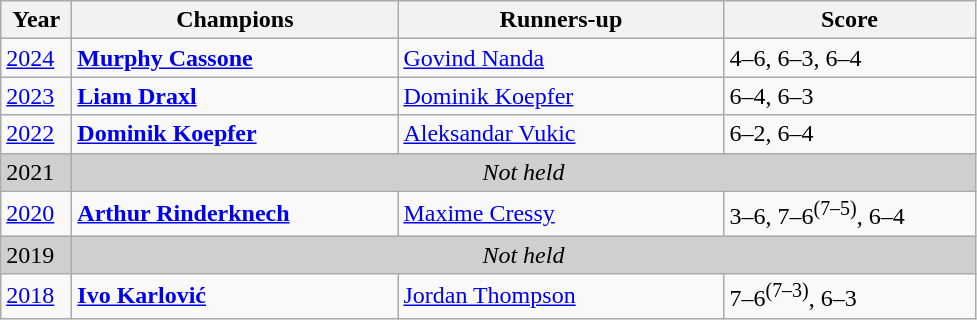<table class="wikitable">
<tr>
<th style="width:40px">Year</th>
<th style="width:210px">Champions</th>
<th style="width:210px">Runners-up</th>
<th style="width:160px">Score</th>
</tr>
<tr>
<td><a href='#'>2024</a></td>
<td> <strong><a href='#'>Murphy Cassone</a></strong></td>
<td> <a href='#'>Govind Nanda</a></td>
<td>4–6, 6–3, 6–4</td>
</tr>
<tr>
<td><a href='#'>2023</a></td>
<td> <strong><a href='#'>Liam Draxl</a></strong></td>
<td> <a href='#'>Dominik Koepfer</a></td>
<td>6–4, 6–3</td>
</tr>
<tr>
<td><a href='#'>2022</a></td>
<td> <strong><a href='#'>Dominik Koepfer</a></strong></td>
<td> <a href='#'>Aleksandar Vukic</a></td>
<td>6–2, 6–4</td>
</tr>
<tr>
<td style="background:#cfcfcf">2021</td>
<td colspan=3 align=center style="background:#cfcfcf"><em>Not held</em></td>
</tr>
<tr>
<td><a href='#'>2020</a></td>
<td> <strong><a href='#'>Arthur Rinderknech</a></strong></td>
<td> <a href='#'>Maxime Cressy</a></td>
<td>3–6, 7–6<sup>(7–5)</sup>, 6–4</td>
</tr>
<tr>
<td style="background:#cfcfcf">2019</td>
<td colspan=3 align=center style="background:#cfcfcf"><em>Not held</em></td>
</tr>
<tr>
<td><a href='#'>2018</a></td>
<td> <strong><a href='#'>Ivo Karlović</a></strong></td>
<td> <a href='#'>Jordan Thompson</a></td>
<td>7–6<sup>(7–3)</sup>, 6–3</td>
</tr>
</table>
